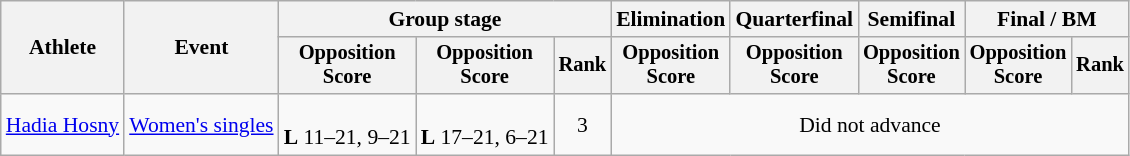<table class="wikitable" style="font-size:90%">
<tr>
<th scope="col" rowspan=2>Athlete</th>
<th scope="col" rowspan=2>Event</th>
<th scope="col" colspan=3>Group stage</th>
<th scope="col">Elimination</th>
<th scope="col">Quarterfinal</th>
<th scope="col">Semifinal</th>
<th scope="col" colspan=2>Final / BM</th>
</tr>
<tr style="font-size:95%">
<th>Opposition<br>Score</th>
<th>Opposition<br>Score</th>
<th>Rank</th>
<th>Opposition<br>Score</th>
<th>Opposition<br>Score</th>
<th>Opposition<br>Score</th>
<th>Opposition<br>Score</th>
<th>Rank</th>
</tr>
<tr align=center>
<td align=left><a href='#'>Hadia Hosny</a></td>
<td align=left><a href='#'>Women's singles</a></td>
<td><br><strong>L</strong> 11–21, 9–21</td>
<td><br><strong>L</strong> 17–21, 6–21</td>
<td>3</td>
<td colspan=5>Did not advance</td>
</tr>
</table>
